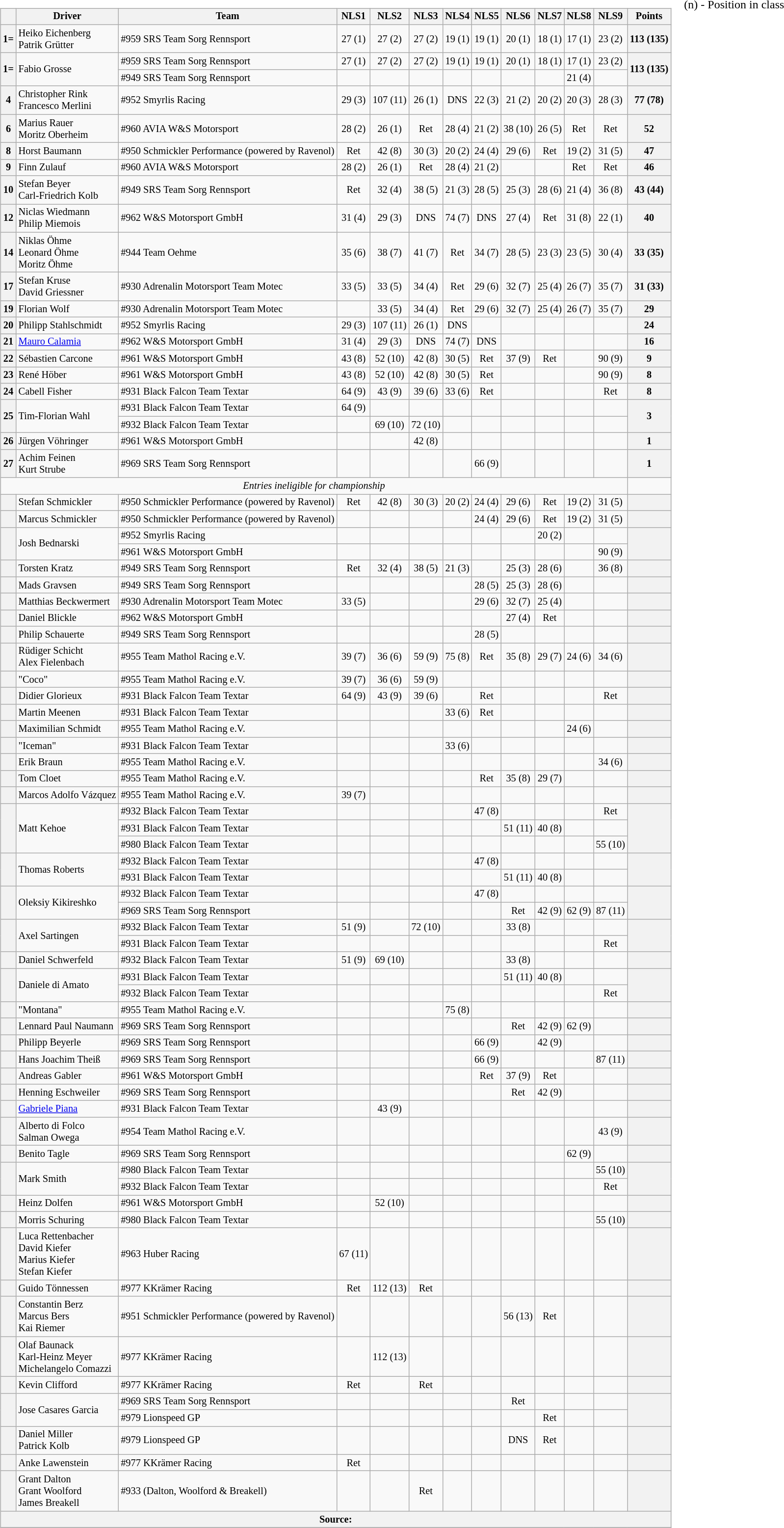<table>
<tr>
<td valign="top"><br><table class="wikitable" style="font-size:85%; text-align:center;">
<tr>
<th></th>
<th>Driver</th>
<th>Team</th>
<th>NLS1</th>
<th>NLS2</th>
<th>NLS3</th>
<th>NLS4</th>
<th>NLS5</th>
<th>NLS6</th>
<th>NLS7</th>
<th>NLS8</th>
<th>NLS9</th>
<th>Points</th>
</tr>
<tr>
<th>1=</th>
<td align=left> Heiko Eichenberg<br> Patrik Grütter</td>
<td align=left> #959 SRS Team Sorg Rennsport</td>
<td> 27 (1)</td>
<td> 27 (2)</td>
<td> 27 (2)</td>
<td> 19 (1)</td>
<td> 19 (1)</td>
<td> 20 (1)</td>
<td> 18 (1)</td>
<td> 17 (1)</td>
<td> 23 (2)</td>
<th>113 (135)</th>
</tr>
<tr>
<th rowspan=2>1=</th>
<td rowspan=2 align=left> Fabio Grosse</td>
<td align=left> #959 SRS Team Sorg Rennsport</td>
<td> 27 (1)</td>
<td> 27 (2)</td>
<td> 27 (2)</td>
<td> 19 (1)</td>
<td> 19 (1)</td>
<td> 20 (1)</td>
<td> 18 (1)</td>
<td> 17 (1)</td>
<td> 23 (2)</td>
<th rowspan=2>113 (135)</th>
</tr>
<tr>
<td align=left> #949 SRS Team Sorg Rennsport</td>
<td></td>
<td></td>
<td></td>
<td></td>
<td></td>
<td></td>
<td></td>
<td> 21 (4)</td>
<td></td>
</tr>
<tr>
<th>4</th>
<td align=left> Christopher Rink<br> Francesco Merlini</td>
<td align=left> #952 Smyrlis Racing</td>
<td> 29 (3)</td>
<td> 107 (11)</td>
<td> 26 (1)</td>
<td> DNS</td>
<td> 22 (3)</td>
<td> 21 (2)</td>
<td> 20 (2)</td>
<td> 20 (3)</td>
<td> 28 (3)</td>
<th>77 (78)</th>
</tr>
<tr>
<th>6</th>
<td align=left> Marius Rauer<br> Moritz Oberheim</td>
<td align=left> #960 AVIA W&S Motorsport</td>
<td> 28 (2)</td>
<td> 26 (1)</td>
<td> Ret</td>
<td> 28 (4)</td>
<td> 21 (2)</td>
<td> 38 (10)</td>
<td> 26 (5)</td>
<td> Ret</td>
<td> Ret</td>
<th>52</th>
</tr>
<tr>
<th>8</th>
<td align=left> Horst Baumann</td>
<td align=left> #950 Schmickler Performance (powered by Ravenol)</td>
<td> Ret</td>
<td> 42 (8)</td>
<td> 30 (3)</td>
<td> 20 (2)</td>
<td> 24 (4)</td>
<td> 29 (6)</td>
<td> Ret</td>
<td> 19 (2)</td>
<td> 31 (5)</td>
<th>47</th>
</tr>
<tr>
<th>9</th>
<td align=left> Finn Zulauf</td>
<td align=left> #960 AVIA W&S Motorsport</td>
<td> 28 (2)</td>
<td> 26 (1)</td>
<td> Ret</td>
<td> 28 (4)</td>
<td> 21 (2)</td>
<td></td>
<td></td>
<td> Ret</td>
<td> Ret</td>
<th>46</th>
</tr>
<tr>
<th>10</th>
<td align=left> Stefan Beyer<br> Carl-Friedrich Kolb</td>
<td align=left> #949 SRS Team Sorg Rennsport</td>
<td> Ret</td>
<td> 32 (4)</td>
<td> 38 (5)</td>
<td> 21 (3)</td>
<td> 28 (5)</td>
<td> 25 (3)</td>
<td> 28 (6)</td>
<td> 21 (4)</td>
<td> 36 (8)</td>
<th>43 (44)</th>
</tr>
<tr>
<th>12</th>
<td align=left> Niclas Wiedmann<br> Philip Miemois</td>
<td align=left> #962 W&S Motorsport GmbH</td>
<td> 31 (4)</td>
<td> 29 (3)</td>
<td> DNS</td>
<td> 74 (7)</td>
<td> DNS</td>
<td> 27 (4)</td>
<td> Ret</td>
<td> 31 (8)</td>
<td> 22 (1)</td>
<th>40</th>
</tr>
<tr>
<th>14</th>
<td align=left> Niklas Öhme<br> Leonard Öhme<br> Moritz Öhme</td>
<td align=left> #944 Team Oehme</td>
<td> 35 (6)</td>
<td> 38 (7)</td>
<td> 41 (7)</td>
<td> Ret</td>
<td> 34 (7)</td>
<td> 28 (5)</td>
<td> 23 (3)</td>
<td> 23 (5)</td>
<td> 30 (4)</td>
<th>33 (35)</th>
</tr>
<tr>
<th>17</th>
<td align=left> Stefan Kruse<br> David Griessner</td>
<td align=left> #930 Adrenalin Motorsport Team Motec</td>
<td> 33 (5)</td>
<td> 33 (5)</td>
<td> 34 (4)</td>
<td> Ret</td>
<td> 29 (6)</td>
<td> 32 (7)</td>
<td> 25 (4)</td>
<td> 26 (7)</td>
<td> 35 (7)</td>
<th>31 (33)</th>
</tr>
<tr>
<th>19</th>
<td align=left> Florian Wolf</td>
<td align=left> #930 Adrenalin Motorsport Team Motec</td>
<td></td>
<td> 33 (5)</td>
<td> 34 (4)</td>
<td> Ret</td>
<td> 29 (6)</td>
<td> 32 (7)</td>
<td> 25 (4)</td>
<td> 26 (7)</td>
<td> 35 (7)</td>
<th>29</th>
</tr>
<tr>
<th>20</th>
<td align=left> Philipp Stahlschmidt</td>
<td align=left> #952 Smyrlis Racing</td>
<td> 29 (3)</td>
<td> 107 (11)</td>
<td> 26 (1)</td>
<td> DNS</td>
<td></td>
<td></td>
<td></td>
<td></td>
<td></td>
<th>24</th>
</tr>
<tr>
<th>21</th>
<td align=left> <a href='#'>Mauro Calamia</a></td>
<td align=left> #962 W&S Motorsport GmbH</td>
<td> 31 (4)</td>
<td> 29 (3)</td>
<td> DNS</td>
<td> 74 (7)</td>
<td> DNS</td>
<td></td>
<td></td>
<td></td>
<td></td>
<th>16</th>
</tr>
<tr>
<th>22</th>
<td align=left> Sébastien Carcone</td>
<td align=left> #961 W&S Motorsport GmbH</td>
<td> 43 (8)</td>
<td> 52 (10)</td>
<td> 42 (8)</td>
<td> 30 (5)</td>
<td> Ret</td>
<td> 37 (9)</td>
<td> Ret</td>
<td></td>
<td> 90 (9)</td>
<th>9</th>
</tr>
<tr>
<th>23</th>
<td align=left> René Höber</td>
<td align=left> #961 W&S Motorsport GmbH</td>
<td> 43 (8)</td>
<td> 52 (10)</td>
<td> 42 (8)</td>
<td> 30 (5)</td>
<td> Ret</td>
<td></td>
<td></td>
<td></td>
<td> 90 (9)</td>
<th>8</th>
</tr>
<tr>
<th>24</th>
<td align=left> Cabell Fisher</td>
<td align=left> #931 Black Falcon Team Textar</td>
<td> 64 (9)</td>
<td> 43 (9)</td>
<td> 39 (6)</td>
<td> 33 (6)</td>
<td> Ret</td>
<td></td>
<td></td>
<td></td>
<td> Ret</td>
<th>8</th>
</tr>
<tr>
<th rowspan=2>25</th>
<td rowspan=2 align=left> Tim-Florian Wahl</td>
<td align=left> #931 Black Falcon Team Textar</td>
<td> 64 (9)</td>
<td></td>
<td></td>
<td></td>
<td></td>
<td></td>
<td></td>
<td></td>
<td></td>
<th rowspan=2>3</th>
</tr>
<tr>
<td align=left> #932 Black Falcon Team Textar</td>
<td></td>
<td> 69 (10)</td>
<td> 72 (10)</td>
<td></td>
<td></td>
<td></td>
<td></td>
<td></td>
<td></td>
</tr>
<tr>
<th>26</th>
<td align=left> Jürgen Vöhringer</td>
<td align=left> #961 W&S Motorsport GmbH</td>
<td></td>
<td></td>
<td> 42 (8)</td>
<td></td>
<td></td>
<td></td>
<td></td>
<td></td>
<td></td>
<th>1</th>
</tr>
<tr>
<th>27</th>
<td align=left> Achim Feinen<br> Kurt Strube</td>
<td align=left> #969 SRS Team Sorg Rennsport</td>
<td></td>
<td></td>
<td></td>
<td></td>
<td> 66 (9)</td>
<td></td>
<td></td>
<td></td>
<td></td>
<th>1</th>
</tr>
<tr>
<td colspan=12><em>Entries ineligible for championship</em></td>
</tr>
<tr>
<th></th>
<td align=left> Stefan Schmickler</td>
<td align=left> #950 Schmickler Performance (powered by Ravenol)</td>
<td> Ret</td>
<td> 42 (8)</td>
<td> 30 (3)</td>
<td> 20 (2)</td>
<td> 24 (4)</td>
<td> 29 (6)</td>
<td> Ret</td>
<td> 19 (2)</td>
<td> 31 (5)</td>
<th></th>
</tr>
<tr>
<th></th>
<td align=left> Marcus Schmickler</td>
<td align=left> #950 Schmickler Performance (powered by Ravenol)</td>
<td></td>
<td></td>
<td></td>
<td></td>
<td> 24 (4)</td>
<td> 29 (6)</td>
<td> Ret</td>
<td> 19 (2)</td>
<td> 31 (5)</td>
<th></th>
</tr>
<tr>
<th rowspan=2></th>
<td rowspan=2 align=left> Josh Bednarski</td>
<td align=left> #952 Smyrlis Racing</td>
<td></td>
<td></td>
<td></td>
<td></td>
<td></td>
<td></td>
<td> 20 (2)</td>
<td></td>
<td></td>
<th rowspan=2></th>
</tr>
<tr>
<td align=left> #961 W&S Motorsport GmbH</td>
<td></td>
<td></td>
<td></td>
<td></td>
<td></td>
<td></td>
<td></td>
<td></td>
<td> 90 (9)</td>
</tr>
<tr>
<th></th>
<td align=left> Torsten Kratz</td>
<td align=left> #949 SRS Team Sorg Rennsport</td>
<td> Ret</td>
<td> 32 (4)</td>
<td> 38 (5)</td>
<td> 21 (3)</td>
<td></td>
<td> 25 (3)</td>
<td> 28 (6)</td>
<td></td>
<td> 36 (8)</td>
<th></th>
</tr>
<tr>
<th></th>
<td align=left> Mads Gravsen</td>
<td align=left> #949 SRS Team Sorg Rennsport</td>
<td></td>
<td></td>
<td></td>
<td></td>
<td> 28 (5)</td>
<td> 25 (3)</td>
<td> 28 (6)</td>
<td></td>
<td></td>
<th></th>
</tr>
<tr>
<th></th>
<td align=left> Matthias Beckwermert</td>
<td align=left> #930 Adrenalin Motorsport Team Motec</td>
<td> 33 (5)</td>
<td></td>
<td></td>
<td></td>
<td> 29 (6)</td>
<td> 32 (7)</td>
<td> 25 (4)</td>
<td></td>
<td></td>
<th></th>
</tr>
<tr>
<th></th>
<td align=left> Daniel Blickle</td>
<td align=left> #962 W&S Motorsport GmbH</td>
<td></td>
<td></td>
<td></td>
<td></td>
<td></td>
<td> 27 (4)</td>
<td> Ret</td>
<td></td>
<td></td>
<th></th>
</tr>
<tr>
<th></th>
<td align=left> Philip Schauerte</td>
<td align=left> #949 SRS Team Sorg Rennsport</td>
<td></td>
<td></td>
<td></td>
<td></td>
<td> 28 (5)</td>
<td></td>
<td></td>
<td></td>
<td></td>
<th></th>
</tr>
<tr>
<th></th>
<td align=left> Rüdiger Schicht<br> Alex Fielenbach</td>
<td align=left> #955 Team Mathol Racing e.V.</td>
<td> 39 (7)</td>
<td> 36 (6)</td>
<td> 59 (9)</td>
<td> 75 (8)</td>
<td> Ret</td>
<td> 35 (8)</td>
<td> 29 (7)</td>
<td> 24 (6)</td>
<td> 34 (6)</td>
<th></th>
</tr>
<tr>
<th></th>
<td align=left> "Coco"</td>
<td align=left> #955 Team Mathol Racing e.V.</td>
<td> 39 (7)</td>
<td> 36 (6)</td>
<td> 59 (9)</td>
<td></td>
<td></td>
<td></td>
<td></td>
<td></td>
<td></td>
<th></th>
</tr>
<tr>
<th></th>
<td align=left> Didier Glorieux</td>
<td align=left> #931 Black Falcon Team Textar</td>
<td> 64 (9)</td>
<td> 43 (9)</td>
<td> 39 (6)</td>
<td></td>
<td> Ret</td>
<td></td>
<td></td>
<td></td>
<td> Ret</td>
<th></th>
</tr>
<tr>
<th></th>
<td align=left> Martin Meenen</td>
<td align=left> #931 Black Falcon Team Textar</td>
<td></td>
<td></td>
<td></td>
<td> 33 (6)</td>
<td> Ret</td>
<td></td>
<td></td>
<td></td>
<td></td>
<th></th>
</tr>
<tr>
<th></th>
<td align=left> Maximilian Schmidt</td>
<td align=left> #955 Team Mathol Racing e.V.</td>
<td></td>
<td></td>
<td></td>
<td></td>
<td></td>
<td></td>
<td></td>
<td> 24 (6)</td>
<td></td>
<th></th>
</tr>
<tr>
<th></th>
<td align=left> "Iceman"</td>
<td align=left> #931 Black Falcon Team Textar</td>
<td></td>
<td></td>
<td></td>
<td> 33 (6)</td>
<td></td>
<td></td>
<td></td>
<td></td>
<td></td>
<th></th>
</tr>
<tr>
<th></th>
<td align=left> Erik Braun</td>
<td align=left> #955 Team Mathol Racing e.V.</td>
<td></td>
<td></td>
<td></td>
<td></td>
<td></td>
<td></td>
<td></td>
<td></td>
<td> 34 (6)</td>
<th></th>
</tr>
<tr>
<th></th>
<td align=left> Tom Cloet</td>
<td align=left> #955 Team Mathol Racing e.V.</td>
<td></td>
<td></td>
<td></td>
<td></td>
<td> Ret</td>
<td> 35 (8)</td>
<td> 29 (7)</td>
<td></td>
<td></td>
<th></th>
</tr>
<tr>
<th></th>
<td align=left> Marcos Adolfo Vázquez</td>
<td align=left> #955 Team Mathol Racing e.V.</td>
<td> 39 (7)</td>
<td></td>
<td></td>
<td></td>
<td></td>
<td></td>
<td></td>
<td></td>
<td></td>
<th></th>
</tr>
<tr>
<th rowspan=3></th>
<td rowspan=3 align=left> Matt Kehoe</td>
<td align=left> #932 Black Falcon Team Textar</td>
<td></td>
<td></td>
<td></td>
<td></td>
<td> 47 (8)</td>
<td></td>
<td></td>
<td></td>
<td> Ret</td>
<th rowspan=3></th>
</tr>
<tr>
<td align=left> #931 Black Falcon Team Textar</td>
<td></td>
<td></td>
<td></td>
<td></td>
<td></td>
<td> 51 (11)</td>
<td> 40 (8)</td>
<td></td>
<td></td>
</tr>
<tr>
<td align=left> #980 Black Falcon Team Textar</td>
<td></td>
<td></td>
<td></td>
<td></td>
<td></td>
<td></td>
<td></td>
<td></td>
<td> 55 (10)</td>
</tr>
<tr>
<th rowspan=2></th>
<td rowspan=2 align=left> Thomas Roberts</td>
<td align=left> #932 Black Falcon Team Textar</td>
<td></td>
<td></td>
<td></td>
<td></td>
<td> 47 (8)</td>
<td></td>
<td></td>
<td></td>
<td></td>
<th rowspan=2></th>
</tr>
<tr>
<td align=left> #931 Black Falcon Team Textar</td>
<td></td>
<td></td>
<td></td>
<td></td>
<td></td>
<td> 51 (11)</td>
<td> 40 (8)</td>
<td></td>
<td></td>
</tr>
<tr>
<th rowspan=2></th>
<td rowspan=2 align=left> Oleksiy Kikireshko</td>
<td align=left> #932 Black Falcon Team Textar</td>
<td></td>
<td></td>
<td></td>
<td></td>
<td> 47 (8)</td>
<td></td>
<td></td>
<td></td>
<td></td>
<th rowspan=2></th>
</tr>
<tr>
<td align=left> #969 SRS Team Sorg Rennsport</td>
<td></td>
<td></td>
<td></td>
<td></td>
<td></td>
<td> Ret</td>
<td> 42 (9)</td>
<td> 62 (9)</td>
<td> 87 (11)</td>
</tr>
<tr>
<th rowspan=2></th>
<td rowspan=2 align=left> Axel Sartingen</td>
<td align=left> #932 Black Falcon Team Textar</td>
<td> 51 (9)</td>
<td></td>
<td> 72 (10)</td>
<td></td>
<td></td>
<td> 33 (8)</td>
<td></td>
<td></td>
<td></td>
<th rowspan=2></th>
</tr>
<tr>
<td align=left> #931 Black Falcon Team Textar</td>
<td></td>
<td></td>
<td></td>
<td></td>
<td></td>
<td></td>
<td></td>
<td></td>
<td> Ret</td>
</tr>
<tr>
<th></th>
<td align=left> Daniel Schwerfeld</td>
<td align=left> #932 Black Falcon Team Textar</td>
<td> 51 (9)</td>
<td> 69 (10)</td>
<td></td>
<td></td>
<td></td>
<td> 33 (8)</td>
<td></td>
<td></td>
<td></td>
<th></th>
</tr>
<tr>
<th rowspan=2></th>
<td rowspan=2 align=left> Daniele di Amato</td>
<td align=left> #931 Black Falcon Team Textar</td>
<td></td>
<td></td>
<td></td>
<td></td>
<td></td>
<td> 51 (11)</td>
<td> 40 (8)</td>
<td></td>
<td></td>
<th rowspan=2></th>
</tr>
<tr>
<td align=left> #932 Black Falcon Team Textar</td>
<td></td>
<td></td>
<td></td>
<td></td>
<td></td>
<td></td>
<td></td>
<td></td>
<td> Ret</td>
</tr>
<tr>
<th></th>
<td align=left> "Montana"</td>
<td align=left> #955 Team Mathol Racing e.V.</td>
<td></td>
<td></td>
<td></td>
<td> 75 (8)</td>
<td></td>
<td></td>
<td></td>
<td></td>
<td></td>
<th></th>
</tr>
<tr>
<th></th>
<td align=left> Lennard Paul Naumann</td>
<td align=left> #969 SRS Team Sorg Rennsport</td>
<td></td>
<td></td>
<td></td>
<td></td>
<td></td>
<td> Ret</td>
<td> 42 (9)</td>
<td> 62 (9)</td>
<td></td>
<th></th>
</tr>
<tr>
<th></th>
<td align=left> Philipp Beyerle</td>
<td align=left> #969 SRS Team Sorg Rennsport</td>
<td></td>
<td></td>
<td></td>
<td></td>
<td> 66 (9)</td>
<td></td>
<td> 42 (9)</td>
<td></td>
<td></td>
<th></th>
</tr>
<tr>
<th></th>
<td align=left> Hans Joachim Theiß</td>
<td align=left> #969 SRS Team Sorg Rennsport</td>
<td></td>
<td></td>
<td></td>
<td></td>
<td> 66 (9)</td>
<td></td>
<td></td>
<td></td>
<td> 87 (11)</td>
<th></th>
</tr>
<tr>
<th></th>
<td align=left> Andreas Gabler</td>
<td align=left> #961 W&S Motorsport GmbH</td>
<td></td>
<td></td>
<td></td>
<td></td>
<td> Ret</td>
<td> 37 (9)</td>
<td> Ret</td>
<td></td>
<td></td>
<th></th>
</tr>
<tr>
<th></th>
<td align=left> Henning Eschweiler</td>
<td align=left> #969 SRS Team Sorg Rennsport</td>
<td></td>
<td></td>
<td></td>
<td></td>
<td></td>
<td> Ret</td>
<td> 42 (9)</td>
<td></td>
<td></td>
<th></th>
</tr>
<tr>
<th></th>
<td align=left> <a href='#'>Gabriele Piana</a></td>
<td align=left> #931 Black Falcon Team Textar</td>
<td></td>
<td> 43 (9)</td>
<td></td>
<td></td>
<td></td>
<td></td>
<td></td>
<td></td>
<td></td>
<th></th>
</tr>
<tr>
<th></th>
<td align=left> Alberto di Folco<br> Salman Owega</td>
<td align=left> #954 Team Mathol Racing e.V.</td>
<td></td>
<td></td>
<td></td>
<td></td>
<td></td>
<td></td>
<td></td>
<td></td>
<td> 43 (9)</td>
<th></th>
</tr>
<tr>
<th></th>
<td align=left> Benito Tagle</td>
<td align=left> #969 SRS Team Sorg Rennsport</td>
<td></td>
<td></td>
<td></td>
<td></td>
<td></td>
<td></td>
<td></td>
<td> 62 (9)</td>
<td></td>
<th></th>
</tr>
<tr>
<th rowspan=2></th>
<td rowspan=2 align=left> Mark Smith</td>
<td align=left> #980 Black Falcon Team Textar</td>
<td></td>
<td></td>
<td></td>
<td></td>
<td></td>
<td></td>
<td></td>
<td></td>
<td> 55 (10)</td>
<th rowspan=2></th>
</tr>
<tr>
<td align=left> #932 Black Falcon Team Textar</td>
<td></td>
<td></td>
<td></td>
<td></td>
<td></td>
<td></td>
<td></td>
<td></td>
<td> Ret</td>
</tr>
<tr>
<th></th>
<td align=left> Heinz Dolfen</td>
<td align=left> #961 W&S Motorsport GmbH</td>
<td></td>
<td> 52 (10)</td>
<td></td>
<td></td>
<td></td>
<td></td>
<td></td>
<td></td>
<td></td>
<th></th>
</tr>
<tr>
<th></th>
<td align=left> Morris Schuring</td>
<td align=left> #980 Black Falcon Team Textar</td>
<td></td>
<td></td>
<td></td>
<td></td>
<td></td>
<td></td>
<td></td>
<td></td>
<td> 55 (10)</td>
<th></th>
</tr>
<tr>
<th></th>
<td align=left> Luca Rettenbacher<br> David Kiefer<br> Marius Kiefer<br> Stefan Kiefer</td>
<td align=left> #963 Huber Racing</td>
<td> 67 (11)</td>
<td></td>
<td></td>
<td></td>
<td></td>
<td></td>
<td></td>
<td></td>
<td></td>
<th></th>
</tr>
<tr>
<th></th>
<td align=left> Guido Tönnessen</td>
<td align=left> #977 KKrämer Racing</td>
<td> Ret</td>
<td> 112 (13)</td>
<td> Ret</td>
<td></td>
<td></td>
<td></td>
<td></td>
<td></td>
<td></td>
<th></th>
</tr>
<tr>
<th></th>
<td align=left> Constantin Berz<br> Marcus Bers<br> Kai Riemer</td>
<td align=left> #951 Schmickler Performance (powered by Ravenol)</td>
<td></td>
<td></td>
<td></td>
<td></td>
<td></td>
<td> 56 (13)</td>
<td> Ret</td>
<td></td>
<td></td>
<th></th>
</tr>
<tr>
<th></th>
<td align=left> Olaf Baunack<br> Karl-Heinz Meyer<br> Michelangelo Comazzi</td>
<td align=left> #977 KKrämer Racing</td>
<td></td>
<td> 112 (13)</td>
<td></td>
<td></td>
<td></td>
<td></td>
<td></td>
<td></td>
<td></td>
<th></th>
</tr>
<tr>
<th></th>
<td align=left> Kevin Clifford</td>
<td align=left> #977 KKrämer Racing</td>
<td> Ret</td>
<td></td>
<td> Ret</td>
<td></td>
<td></td>
<td></td>
<td></td>
<td></td>
<td></td>
<th></th>
</tr>
<tr>
<th rowspan=2></th>
<td rowspan=2 align=left> Jose Casares Garcia</td>
<td align=left> #969 SRS Team Sorg Rennsport</td>
<td></td>
<td></td>
<td></td>
<td></td>
<td></td>
<td> Ret</td>
<td></td>
<td></td>
<td></td>
<th rowspan=2></th>
</tr>
<tr>
<td align=left> #979 Lionspeed GP</td>
<td></td>
<td></td>
<td></td>
<td></td>
<td></td>
<td></td>
<td> Ret</td>
<td></td>
<td></td>
</tr>
<tr>
<th></th>
<td align=left> Daniel Miller<br> Patrick Kolb</td>
<td align=left> #979 Lionspeed GP</td>
<td></td>
<td></td>
<td></td>
<td></td>
<td></td>
<td> DNS</td>
<td> Ret</td>
<td></td>
<td></td>
<th></th>
</tr>
<tr>
<th></th>
<td align=left> Anke Lawenstein</td>
<td align=left> #977 KKrämer Racing</td>
<td> Ret</td>
<td></td>
<td></td>
<td></td>
<td></td>
<td></td>
<td></td>
<td></td>
<td></td>
<th></th>
</tr>
<tr>
<th></th>
<td align=left> Grant Dalton<br> Grant Woolford<br> James Breakell</td>
<td align=left> #933 (Dalton, Woolford & Breakell)</td>
<td></td>
<td></td>
<td> Ret</td>
<td></td>
<td></td>
<td></td>
<td></td>
<td></td>
<td></td>
<th></th>
</tr>
<tr>
<th colspan="13">Source: </th>
</tr>
<tr>
</tr>
</table>
</td>
<td valign="top"><br>
<span>(n) - Position in class</span></td>
</tr>
</table>
